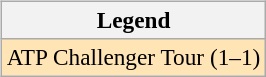<table>
<tr valign=top>
<td><br><table class=wikitable style=font-size:97%>
<tr>
<th>Legend</th>
</tr>
<tr bgcolor=moccasin>
<td>ATP Challenger Tour (1–1)</td>
</tr>
</table>
</td>
<td></td>
</tr>
</table>
